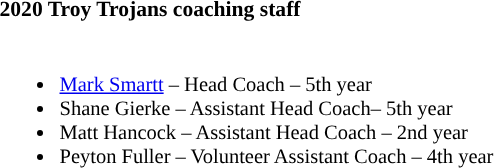<table class="toccolours" style="text-align: left; font-size:90%;">
<tr>
<th colspan="9">2020 Troy Trojans coaching staff</th>
</tr>
<tr>
<td style="font-size: 95%;" valign="top"><br><ul><li><a href='#'>Mark Smartt</a> – Head Coach – 5th year</li><li>Shane Gierke – Assistant Head Coach– 5th year</li><li>Matt Hancock – Assistant Head Coach – 2nd year</li><li>Peyton Fuller – Volunteer Assistant Coach – 4th year</li></ul></td>
</tr>
</table>
